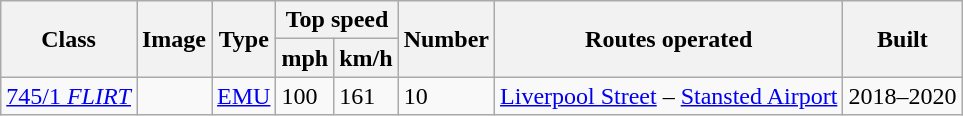<table class="wikitable">
<tr ---- bgcolor=#f9f9f9>
<th rowspan="2">Class</th>
<th rowspan="2">Image</th>
<th rowspan="2">Type</th>
<th colspan="2">Top speed</th>
<th rowspan="2">Number</th>
<th rowspan="2">Routes operated</th>
<th rowspan="2">Built</th>
</tr>
<tr ---- bgcolor=#f9f9f9>
<th>mph</th>
<th>km/h</th>
</tr>
<tr>
<td><a href='#'>745/1 <em>FLIRT</em></a></td>
<td></td>
<td><a href='#'>EMU</a></td>
<td>100</td>
<td>161</td>
<td>10</td>
<td><a href='#'>Liverpool Street</a> – <a href='#'>Stansted Airport</a></td>
<td>2018–2020</td>
</tr>
</table>
